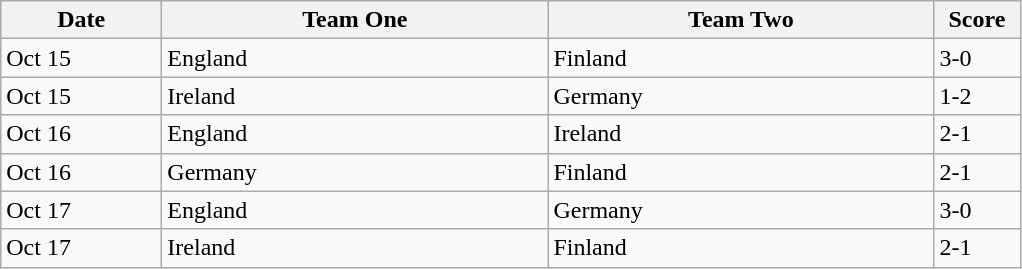<table class="wikitable">
<tr>
<th width=100>Date</th>
<th width=250>Team One</th>
<th width=250>Team Two</th>
<th width=50>Score</th>
</tr>
<tr>
<td>Oct 15</td>
<td> England</td>
<td> Finland</td>
<td>3-0</td>
</tr>
<tr>
<td>Oct 15</td>
<td> Ireland</td>
<td> Germany</td>
<td>1-2</td>
</tr>
<tr>
<td>Oct 16</td>
<td> England</td>
<td> Ireland</td>
<td>2-1</td>
</tr>
<tr>
<td>Oct 16</td>
<td> Germany</td>
<td> Finland</td>
<td>2-1</td>
</tr>
<tr>
<td>Oct 17</td>
<td> England</td>
<td> Germany</td>
<td>3-0</td>
</tr>
<tr>
<td>Oct 17</td>
<td> Ireland</td>
<td> Finland</td>
<td>2-1</td>
</tr>
</table>
